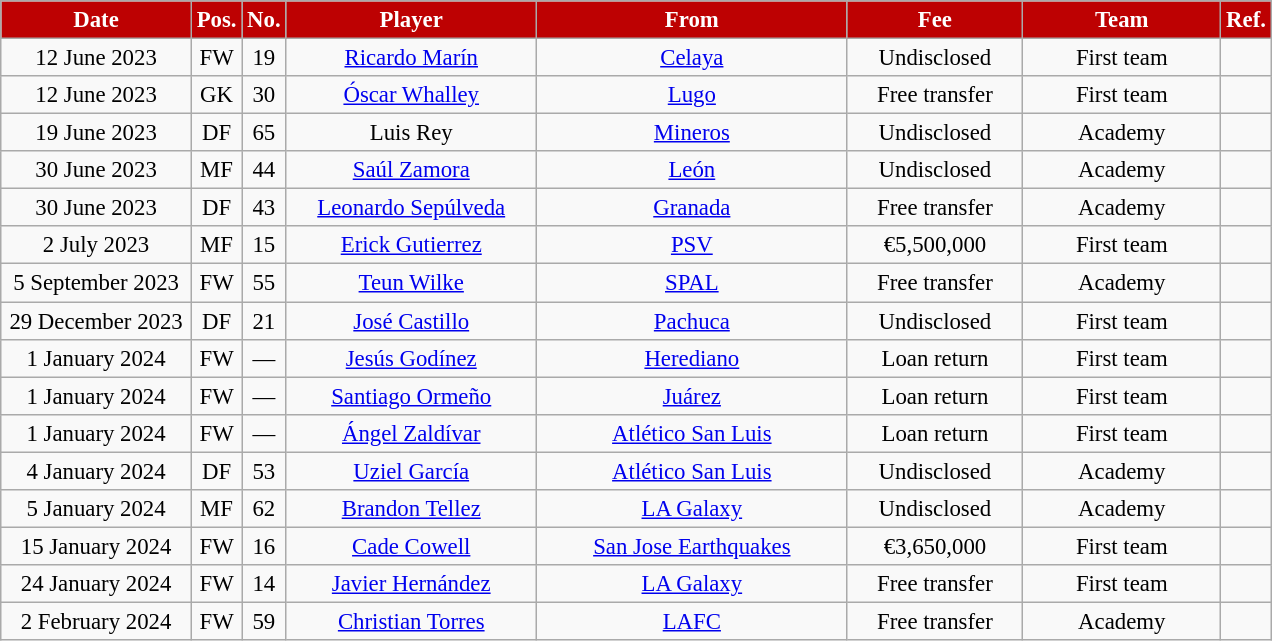<table class="wikitable" style="text-align:center; font-size:95%; ">
<tr>
<th style="background:#bd0102; color:#FFFFFF; width:120px;">Date</th>
<th style="background:#bd0102; color:#FFFFFF; width:20px;">Pos.</th>
<th style="background:#bd0102; color:#FFFFFF; width:20px;">No.</th>
<th style="background:#bd0102; color:#FFFFFF; width:160px;">Player</th>
<th style="background:#bd0102; color:#FFFFFF; width:200px;">From</th>
<th style="background:#bd0102; color:#FFFFFF; width:110px;">Fee</th>
<th style="background:#bd0102; color:#FFFFFF; width:125px;">Team</th>
<th style="background:#bd0102; color:#FFFFFF; width:25px;">Ref.</th>
</tr>
<tr>
<td>12 June 2023</td>
<td>FW</td>
<td>19</td>
<td> <a href='#'>Ricardo Marín</a></td>
<td><a href='#'>Celaya</a></td>
<td>Undisclosed</td>
<td>First team</td>
<td></td>
</tr>
<tr>
<td>12 June 2023</td>
<td>GK</td>
<td>30</td>
<td> <a href='#'>Óscar Whalley</a></td>
<td> <a href='#'>Lugo</a></td>
<td>Free transfer</td>
<td>First team</td>
<td></td>
</tr>
<tr>
<td>19 June 2023</td>
<td>DF</td>
<td>65</td>
<td> Luis Rey</td>
<td><a href='#'>Mineros</a></td>
<td>Undisclosed</td>
<td>Academy</td>
<td></td>
</tr>
<tr>
<td>30 June 2023</td>
<td>MF</td>
<td>44</td>
<td> <a href='#'>Saúl Zamora</a></td>
<td><a href='#'>León</a></td>
<td>Undisclosed</td>
<td>Academy</td>
<td></td>
</tr>
<tr>
<td>30 June 2023</td>
<td>DF</td>
<td>43</td>
<td> <a href='#'>Leonardo Sepúlveda</a></td>
<td> <a href='#'>Granada</a></td>
<td>Free transfer</td>
<td>Academy</td>
<td></td>
</tr>
<tr>
<td>2 July 2023</td>
<td>MF</td>
<td>15</td>
<td> <a href='#'>Erick Gutierrez</a></td>
<td> <a href='#'>PSV</a></td>
<td>€5,500,000</td>
<td>First team</td>
<td></td>
</tr>
<tr>
<td>5 September 2023</td>
<td>FW</td>
<td>55</td>
<td> <a href='#'>Teun Wilke</a></td>
<td> <a href='#'>SPAL</a></td>
<td>Free transfer</td>
<td>Academy</td>
<td></td>
</tr>
<tr>
<td>29 December 2023</td>
<td>DF</td>
<td>21</td>
<td> <a href='#'>José Castillo</a></td>
<td><a href='#'>Pachuca</a></td>
<td>Undisclosed</td>
<td>First team</td>
<td></td>
</tr>
<tr>
<td>1 January 2024</td>
<td>FW</td>
<td>—</td>
<td> <a href='#'>Jesús Godínez</a></td>
<td> <a href='#'>Herediano</a></td>
<td>Loan return</td>
<td>First team</td>
<td></td>
</tr>
<tr>
<td>1 January 2024</td>
<td>FW</td>
<td>—</td>
<td> <a href='#'>Santiago Ormeño</a></td>
<td><a href='#'>Juárez</a></td>
<td>Loan return</td>
<td>First team</td>
<td></td>
</tr>
<tr>
<td>1 January 2024</td>
<td>FW</td>
<td>—</td>
<td> <a href='#'>Ángel Zaldívar</a></td>
<td><a href='#'>Atlético San Luis</a></td>
<td>Loan return</td>
<td>First team</td>
<td></td>
</tr>
<tr>
<td>4 January 2024</td>
<td>DF</td>
<td>53</td>
<td> <a href='#'>Uziel García</a></td>
<td><a href='#'>Atlético San Luis</a></td>
<td>Undisclosed</td>
<td>Academy</td>
<td></td>
</tr>
<tr>
<td>5 January 2024</td>
<td>MF</td>
<td>62</td>
<td> <a href='#'>Brandon Tellez</a></td>
<td> <a href='#'>LA Galaxy</a></td>
<td>Undisclosed</td>
<td>Academy</td>
<td></td>
</tr>
<tr>
<td>15 January 2024</td>
<td>FW</td>
<td>16</td>
<td> <a href='#'>Cade Cowell</a></td>
<td> <a href='#'>San Jose Earthquakes</a></td>
<td>€3,650,000</td>
<td>First team</td>
<td></td>
</tr>
<tr>
<td>24 January 2024</td>
<td>FW</td>
<td>14</td>
<td> <a href='#'>Javier Hernández</a></td>
<td> <a href='#'>LA Galaxy</a></td>
<td>Free transfer</td>
<td>First team</td>
<td></td>
</tr>
<tr>
<td>2 February 2024</td>
<td>FW</td>
<td>59</td>
<td> <a href='#'>Christian Torres</a></td>
<td> <a href='#'>LAFC</a></td>
<td>Free transfer</td>
<td>Academy</td>
<td></td>
</tr>
</table>
